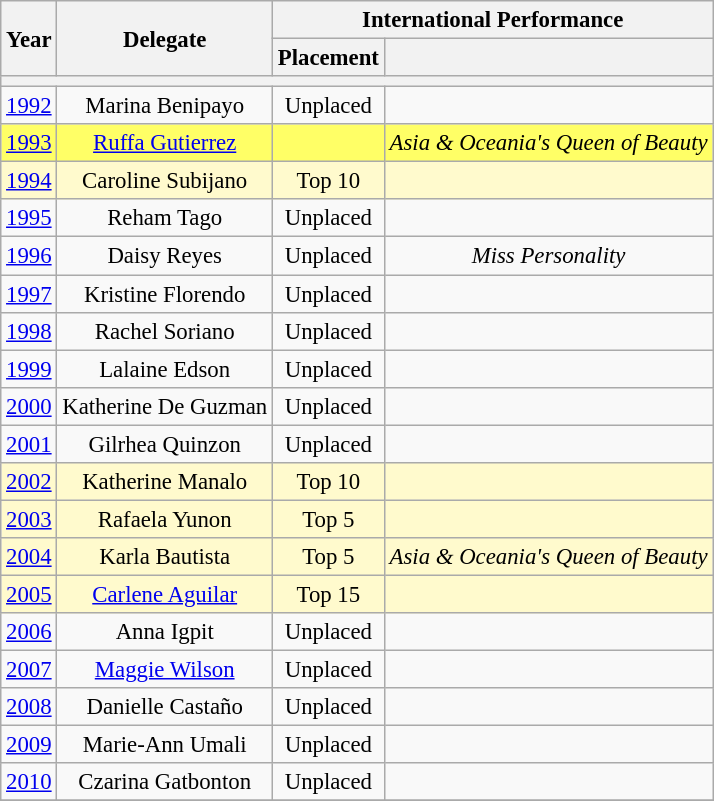<table class="wikitable" style="font-size: 95%; text-align:center">
<tr>
<th rowspan="2">Year</th>
<th rowspan="2">Delegate</th>
<th colspan="2">International Performance</th>
</tr>
<tr>
<th>Placement</th>
<th></th>
</tr>
<tr>
<th colspan="5"></th>
</tr>
<tr>
<td><a href='#'>1992</a></td>
<td>Marina Benipayo</td>
<td>Unplaced</td>
<td></td>
</tr>
<tr style="background:#FFFF66;">
<td><a href='#'>1993</a></td>
<td><a href='#'>Ruffa Gutierrez</a></td>
<td></td>
<td><em>Asia & Oceania's Queen of Beauty</em></td>
</tr>
<tr style="background:#FFFACD;">
<td><a href='#'>1994</a></td>
<td>Caroline Subijano</td>
<td>Top 10</td>
<td></td>
</tr>
<tr>
<td><a href='#'>1995</a></td>
<td>Reham Tago</td>
<td>Unplaced</td>
<td></td>
</tr>
<tr>
<td><a href='#'>1996</a></td>
<td>Daisy Reyes</td>
<td>Unplaced</td>
<td><em>Miss Personality</em></td>
</tr>
<tr>
<td><a href='#'>1997</a></td>
<td>Kristine Florendo</td>
<td>Unplaced</td>
<td></td>
</tr>
<tr>
<td><a href='#'>1998</a></td>
<td>Rachel Soriano</td>
<td>Unplaced</td>
<td></td>
</tr>
<tr>
<td><a href='#'>1999</a></td>
<td>Lalaine Edson</td>
<td>Unplaced</td>
<td></td>
</tr>
<tr>
<td><a href='#'>2000</a></td>
<td>Katherine De Guzman</td>
<td>Unplaced</td>
<td></td>
</tr>
<tr>
<td><a href='#'>2001</a></td>
<td>Gilrhea Quinzon</td>
<td>Unplaced</td>
<td></td>
</tr>
<tr style="background:#FFFACD;">
<td><a href='#'>2002</a></td>
<td>Katherine Manalo</td>
<td>Top 10</td>
<td></td>
</tr>
<tr style="background:#FFFACD;">
<td><a href='#'>2003</a></td>
<td>Rafaela Yunon</td>
<td>Top 5</td>
<td></td>
</tr>
<tr style="background:#FFFACD;">
<td><a href='#'>2004</a></td>
<td>Karla Bautista</td>
<td>Top 5</td>
<td><em>Asia & Oceania's Queen of Beauty</em></td>
</tr>
<tr style="background:#FFFACD;">
<td><a href='#'>2005</a></td>
<td><a href='#'>Carlene Aguilar</a></td>
<td>Top 15</td>
<td></td>
</tr>
<tr>
<td><a href='#'>2006</a></td>
<td>Anna Igpit</td>
<td>Unplaced</td>
<td></td>
</tr>
<tr>
<td><a href='#'>2007</a></td>
<td><a href='#'>Maggie Wilson</a></td>
<td>Unplaced</td>
<td></td>
</tr>
<tr>
<td><a href='#'>2008</a></td>
<td>Danielle Castaño</td>
<td>Unplaced</td>
<td></td>
</tr>
<tr>
<td><a href='#'>2009</a></td>
<td>Marie-Ann Umali</td>
<td>Unplaced</td>
<td></td>
</tr>
<tr>
<td><a href='#'>2010</a></td>
<td>Czarina Gatbonton</td>
<td>Unplaced</td>
<td></td>
</tr>
<tr>
</tr>
</table>
